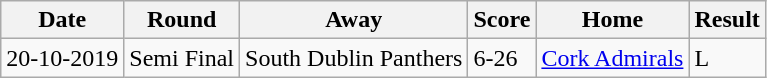<table class="wikitable">
<tr>
<th>Date</th>
<th>Round</th>
<th>Away</th>
<th>Score</th>
<th>Home</th>
<th>Result</th>
</tr>
<tr>
<td>20-10-2019</td>
<td>Semi Final</td>
<td>South Dublin Panthers</td>
<td>6-26</td>
<td><a href='#'>Cork Admirals</a></td>
<td>L</td>
</tr>
</table>
